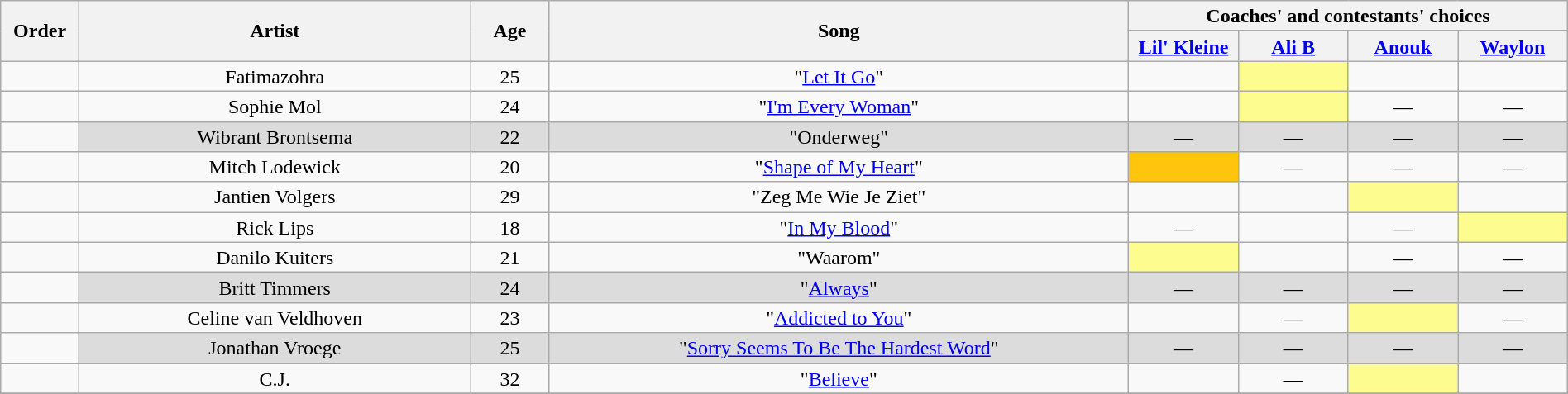<table class="wikitable" style="text-align:center; line-height:17px; width:100%;">
<tr>
<th rowspan="2" scope="col" style="width:05%;">Order</th>
<th rowspan="2" scope="col" style="width:25%;">Artist</th>
<th rowspan="2" scope="col" style="width:05%;">Age</th>
<th rowspan="2" scope="col" style="width:37%;">Song</th>
<th colspan="4">Coaches' and contestants' choices</th>
</tr>
<tr>
<th style="width:07%;"><a href='#'>Lil' Kleine</a></th>
<th nowrap="" style="width:07%;"><a href='#'>Ali B</a></th>
<th style="width:07%;"><a href='#'>Anouk</a></th>
<th style="width:07%;"><a href='#'>Waylon</a></th>
</tr>
<tr>
<td></td>
<td>Fatimazohra</td>
<td>25</td>
<td>"<a href='#'>Let It Go</a>"</td>
<td><strong></strong></td>
<td style="background:#fdfc8f;"></td>
<td><strong></strong></td>
<td><strong></strong></td>
</tr>
<tr>
<td></td>
<td>Sophie Mol</td>
<td>24</td>
<td>"<a href='#'>I'm Every Woman</a>"</td>
<td><strong></strong></td>
<td style="background:#fdfc8f;"></td>
<td>—</td>
<td>—</td>
</tr>
<tr>
<td></td>
<td style="background:#DCDCDC;">Wibrant Brontsema</td>
<td style="background:#DCDCDC;">22</td>
<td style="background:#DCDCDC;">"Onderweg"</td>
<td style="background:#DCDCDC;">—</td>
<td style="background:#DCDCDC;">—</td>
<td style="background:#DCDCDC;">—</td>
<td style="background:#DCDCDC;">—</td>
</tr>
<tr>
<td></td>
<td>Mitch Lodewick</td>
<td>20</td>
<td>"<a href='#'>Shape of My Heart</a>"</td>
<td style="background: #ffc40c;"><strong></strong></td>
<td>—</td>
<td>—</td>
<td>—</td>
</tr>
<tr>
<td></td>
<td>Jantien Volgers</td>
<td>29</td>
<td>"Zeg Me Wie Je Ziet"</td>
<td><strong></strong></td>
<td><strong></strong></td>
<td style="background:#fdfc8f;"></td>
<td><strong></strong></td>
</tr>
<tr>
<td></td>
<td>Rick Lips</td>
<td>18</td>
<td>"<a href='#'>In My Blood</a>"</td>
<td>—</td>
<td><strong></strong></td>
<td>—</td>
<td style="background:#fdfc8f;"></td>
</tr>
<tr>
<td></td>
<td>Danilo Kuiters</td>
<td>21</td>
<td>"Waarom"</td>
<td style="background:#fdfc8f;"></td>
<td><strong></strong></td>
<td>—</td>
<td>—</td>
</tr>
<tr>
<td></td>
<td style="background:#DCDCDC;">Britt Timmers</td>
<td style="background:#DCDCDC;">24</td>
<td style="background:#DCDCDC;">"<a href='#'>Always</a>"</td>
<td style="background:#DCDCDC;">—</td>
<td style="background:#DCDCDC;">—</td>
<td style="background:#DCDCDC;">—</td>
<td style="background:#DCDCDC;">—</td>
</tr>
<tr>
<td></td>
<td>Celine van Veldhoven</td>
<td>23</td>
<td>"<a href='#'>Addicted to You</a>"</td>
<td><strong></strong></td>
<td>—</td>
<td style="background: #fdfc8f"><strong></strong></td>
<td>—</td>
</tr>
<tr>
<td></td>
<td style="background:#DCDCDC;">Jonathan Vroege</td>
<td style="background:#DCDCDC;">25</td>
<td style="background:#DCDCDC;">"<a href='#'>Sorry Seems To Be The Hardest Word</a>"</td>
<td style="background:#DCDCDC;">—</td>
<td style="background:#DCDCDC;">—</td>
<td style="background:#DCDCDC;">—</td>
<td style="background:#DCDCDC;">—</td>
</tr>
<tr>
<td></td>
<td>C.J.</td>
<td>32</td>
<td>"<a href='#'>Believe</a>"</td>
<td><strong></strong></td>
<td>—</td>
<td style="background:#fdfc8f;"></td>
<td><strong></strong></td>
</tr>
<tr>
</tr>
</table>
